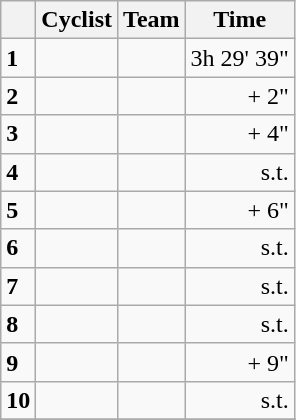<table class="wikitable">
<tr>
<th></th>
<th>Cyclist</th>
<th>Team</th>
<th>Time</th>
</tr>
<tr>
<td><strong>1</strong></td>
<td></td>
<td></td>
<td align=right>3h 29' 39"</td>
</tr>
<tr>
<td><strong>2</strong></td>
<td></td>
<td></td>
<td align=right>+ 2"</td>
</tr>
<tr>
<td><strong>3</strong></td>
<td></td>
<td></td>
<td align=right>+ 4"</td>
</tr>
<tr>
<td><strong>4</strong></td>
<td></td>
<td></td>
<td align=right>s.t.</td>
</tr>
<tr>
<td><strong>5</strong></td>
<td></td>
<td></td>
<td align=right>+ 6"</td>
</tr>
<tr>
<td><strong>6</strong></td>
<td></td>
<td></td>
<td align=right>s.t.</td>
</tr>
<tr>
<td><strong>7</strong></td>
<td></td>
<td></td>
<td align=right>s.t.</td>
</tr>
<tr>
<td><strong>8</strong></td>
<td></td>
<td></td>
<td align=right>s.t.</td>
</tr>
<tr>
<td><strong>9</strong></td>
<td></td>
<td></td>
<td align=right>+ 9"</td>
</tr>
<tr>
<td><strong>10</strong></td>
<td></td>
<td></td>
<td align=right>s.t.</td>
</tr>
<tr>
</tr>
</table>
